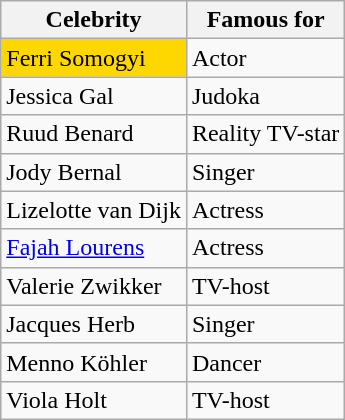<table class=wikitable>
<tr>
<th>Celebrity</th>
<th>Famous for</th>
</tr>
<tr>
<td style="background-color:gold;">Ferri Somogyi</td>
<td>Actor</td>
</tr>
<tr>
<td>Jessica Gal</td>
<td>Judoka</td>
</tr>
<tr>
<td>Ruud Benard</td>
<td>Reality TV-star</td>
</tr>
<tr>
<td>Jody Bernal</td>
<td>Singer</td>
</tr>
<tr>
<td>Lizelotte van Dijk</td>
<td>Actress</td>
</tr>
<tr>
<td><a href='#'>Fajah Lourens</a></td>
<td>Actress</td>
</tr>
<tr>
<td>Valerie Zwikker</td>
<td>TV-host</td>
</tr>
<tr>
<td>Jacques Herb</td>
<td>Singer</td>
</tr>
<tr>
<td>Menno Köhler</td>
<td>Dancer</td>
</tr>
<tr>
<td>Viola Holt</td>
<td>TV-host</td>
</tr>
</table>
